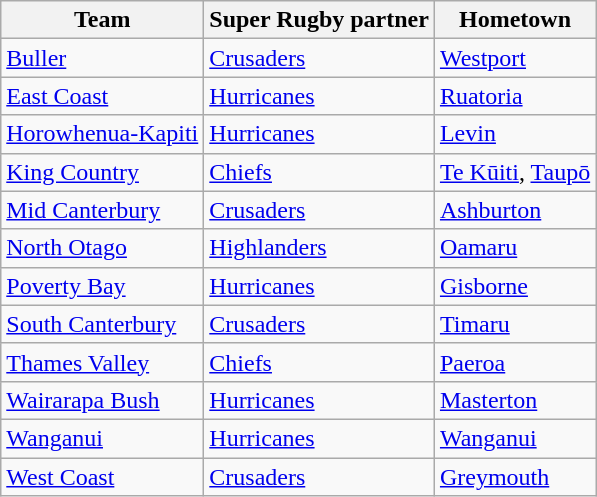<table class="wikitable sortable">
<tr>
<th>Team</th>
<th>Super Rugby partner</th>
<th>Hometown</th>
</tr>
<tr>
<td><a href='#'>Buller</a></td>
<td><a href='#'>Crusaders</a></td>
<td><a href='#'>Westport</a></td>
</tr>
<tr>
<td><a href='#'>East Coast</a></td>
<td><a href='#'>Hurricanes</a></td>
<td><a href='#'>Ruatoria</a></td>
</tr>
<tr>
<td><a href='#'>Horowhenua-Kapiti</a></td>
<td><a href='#'>Hurricanes</a></td>
<td><a href='#'>Levin</a></td>
</tr>
<tr>
<td><a href='#'>King Country</a></td>
<td><a href='#'>Chiefs</a></td>
<td><a href='#'>Te Kūiti</a>, <a href='#'>Taupō</a></td>
</tr>
<tr>
<td><a href='#'>Mid Canterbury</a></td>
<td><a href='#'>Crusaders</a></td>
<td><a href='#'>Ashburton</a></td>
</tr>
<tr>
<td><a href='#'>North Otago</a></td>
<td><a href='#'>Highlanders</a></td>
<td><a href='#'>Oamaru</a></td>
</tr>
<tr>
<td><a href='#'>Poverty Bay</a></td>
<td><a href='#'>Hurricanes</a></td>
<td><a href='#'>Gisborne</a></td>
</tr>
<tr>
<td><a href='#'>South Canterbury</a></td>
<td><a href='#'>Crusaders</a></td>
<td><a href='#'>Timaru</a></td>
</tr>
<tr>
<td><a href='#'>Thames Valley</a></td>
<td><a href='#'>Chiefs</a></td>
<td><a href='#'>Paeroa</a></td>
</tr>
<tr>
<td><a href='#'>Wairarapa Bush</a></td>
<td><a href='#'>Hurricanes</a></td>
<td><a href='#'>Masterton</a></td>
</tr>
<tr>
<td><a href='#'>Wanganui</a></td>
<td><a href='#'>Hurricanes</a></td>
<td><a href='#'>Wanganui</a></td>
</tr>
<tr>
<td><a href='#'>West Coast</a></td>
<td><a href='#'>Crusaders</a></td>
<td><a href='#'>Greymouth</a></td>
</tr>
</table>
